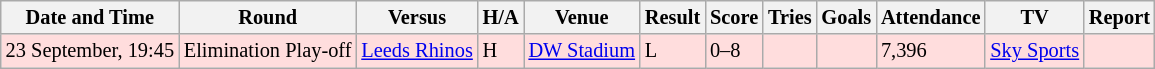<table class="wikitable" style="font-size:85%;">
<tr>
<th>Date and Time</th>
<th>Round</th>
<th>Versus</th>
<th>H/A</th>
<th>Venue</th>
<th>Result</th>
<th>Score</th>
<th>Tries</th>
<th>Goals</th>
<th>Attendance</th>
<th>TV</th>
<th>Report</th>
</tr>
<tr style="background:#ffdddd;">
<td>23 September, 19:45</td>
<td>Elimination Play-off</td>
<td> <a href='#'>Leeds Rhinos</a></td>
<td>H</td>
<td><a href='#'>DW Stadium</a></td>
<td>L</td>
<td>0–8</td>
<td></td>
<td></td>
<td>7,396</td>
<td><a href='#'>Sky Sports</a></td>
<td></td>
</tr>
</table>
